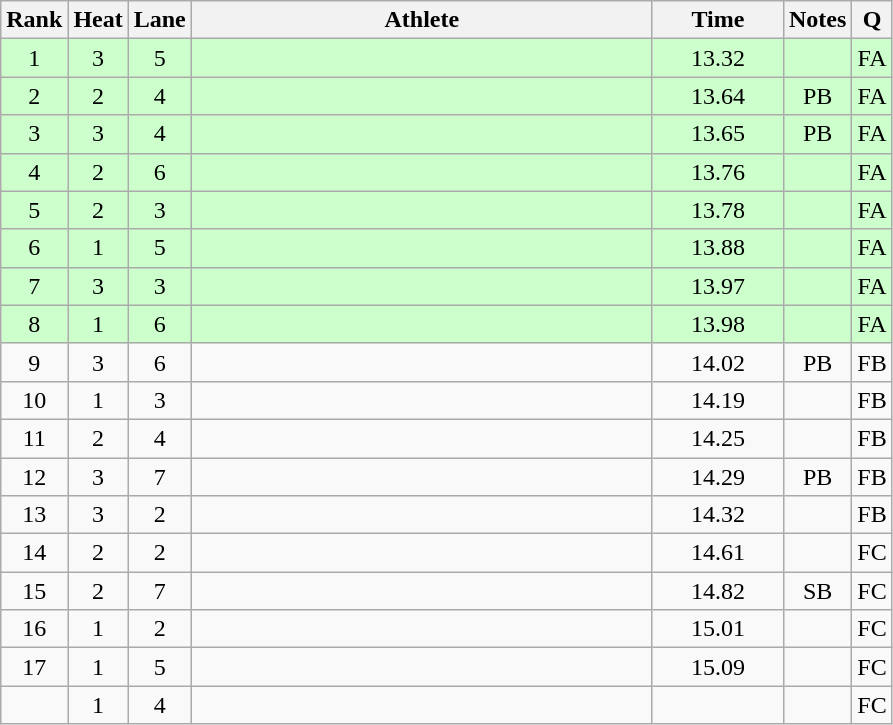<table class="wikitable sortable" style="text-align:center">
<tr>
<th>Rank</th>
<th>Heat</th>
<th>Lane</th>
<th width=300>Athlete</th>
<th width=80>Time</th>
<th>Notes</th>
<th>Q</th>
</tr>
<tr bgcolor=ccffcc>
<td>1</td>
<td>3</td>
<td>5</td>
<td align=left></td>
<td>13.32</td>
<td></td>
<td>FA</td>
</tr>
<tr bgcolor=ccffcc>
<td>2</td>
<td>2</td>
<td>4</td>
<td align=left></td>
<td>13.64</td>
<td>PB</td>
<td>FA</td>
</tr>
<tr bgcolor=ccffcc>
<td>3</td>
<td>3</td>
<td>4</td>
<td align=left></td>
<td>13.65</td>
<td>PB</td>
<td>FA</td>
</tr>
<tr bgcolor=ccffcc>
<td>4</td>
<td>2</td>
<td>6</td>
<td align=left></td>
<td>13.76</td>
<td></td>
<td>FA</td>
</tr>
<tr bgcolor=ccffcc>
<td>5</td>
<td>2</td>
<td>3</td>
<td align=left></td>
<td>13.78</td>
<td></td>
<td>FA</td>
</tr>
<tr bgcolor=ccffcc>
<td>6</td>
<td>1</td>
<td>5</td>
<td align=left></td>
<td>13.88</td>
<td></td>
<td>FA</td>
</tr>
<tr bgcolor=ccffcc>
<td>7</td>
<td>3</td>
<td>3</td>
<td align=left></td>
<td>13.97</td>
<td></td>
<td>FA</td>
</tr>
<tr bgcolor=ccffcc>
<td>8</td>
<td>1</td>
<td>6</td>
<td align=left></td>
<td>13.98</td>
<td></td>
<td>FA</td>
</tr>
<tr>
<td>9</td>
<td>3</td>
<td>6</td>
<td align=left></td>
<td>14.02</td>
<td>PB</td>
<td>FB</td>
</tr>
<tr>
<td>10</td>
<td>1</td>
<td>3</td>
<td align=left></td>
<td>14.19</td>
<td></td>
<td>FB</td>
</tr>
<tr>
<td>11</td>
<td>2</td>
<td>4</td>
<td align=left></td>
<td>14.25</td>
<td></td>
<td>FB</td>
</tr>
<tr>
<td>12</td>
<td>3</td>
<td>7</td>
<td align=left></td>
<td>14.29</td>
<td>PB</td>
<td>FB</td>
</tr>
<tr>
<td>13</td>
<td>3</td>
<td>2</td>
<td align=left></td>
<td>14.32</td>
<td></td>
<td>FB</td>
</tr>
<tr>
<td>14</td>
<td>2</td>
<td>2</td>
<td align=left></td>
<td>14.61</td>
<td></td>
<td>FC</td>
</tr>
<tr>
<td>15</td>
<td>2</td>
<td>7</td>
<td align=left></td>
<td>14.82</td>
<td>SB</td>
<td>FC</td>
</tr>
<tr>
<td>16</td>
<td>1</td>
<td>2</td>
<td align=left></td>
<td>15.01</td>
<td></td>
<td>FC</td>
</tr>
<tr>
<td>17</td>
<td>1</td>
<td>5</td>
<td align=left></td>
<td>15.09</td>
<td></td>
<td>FC</td>
</tr>
<tr>
<td></td>
<td>1</td>
<td>4</td>
<td align=left></td>
<td></td>
<td></td>
<td>FC</td>
</tr>
</table>
